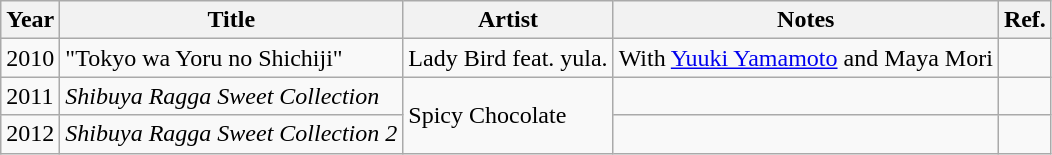<table class="wikitable">
<tr>
<th>Year</th>
<th>Title</th>
<th>Artist</th>
<th>Notes</th>
<th>Ref.</th>
</tr>
<tr>
<td>2010</td>
<td>"Tokyo wa Yoru no Shichiji"</td>
<td>Lady Bird feat. yula.</td>
<td>With <a href='#'>Yuuki Yamamoto</a> and Maya Mori</td>
<td></td>
</tr>
<tr>
<td>2011</td>
<td><em>Shibuya Ragga Sweet Collection</em></td>
<td rowspan="2">Spicy Chocolate</td>
<td></td>
<td></td>
</tr>
<tr>
<td>2012</td>
<td><em>Shibuya Ragga Sweet Collection 2</em></td>
<td></td>
<td></td>
</tr>
</table>
